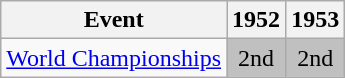<table class="wikitable">
<tr>
<th>Event</th>
<th>1952</th>
<th>1953</th>
</tr>
<tr>
<td><a href='#'>World Championships</a></td>
<td align="center" bgcolor="silver">2nd</td>
<td align="center" bgcolor="silver">2nd</td>
</tr>
</table>
